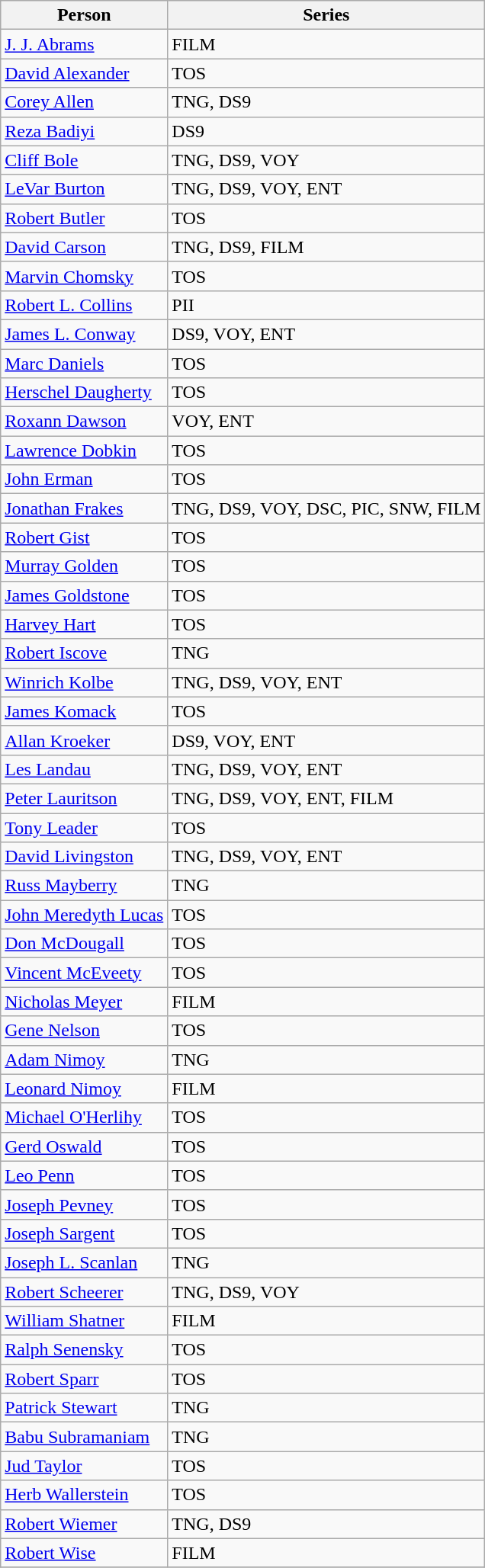<table class="wikitable" align="center">
<tr>
<th>Person</th>
<th>Series</th>
</tr>
<tr>
<td><a href='#'>J. J. Abrams</a></td>
<td>FILM</td>
</tr>
<tr>
<td><a href='#'>David Alexander</a></td>
<td>TOS</td>
</tr>
<tr>
<td><a href='#'>Corey Allen</a></td>
<td>TNG, DS9</td>
</tr>
<tr>
<td><a href='#'>Reza Badiyi</a></td>
<td>DS9</td>
</tr>
<tr>
<td><a href='#'>Cliff Bole</a></td>
<td>TNG, DS9, VOY</td>
</tr>
<tr>
<td><a href='#'>LeVar Burton</a></td>
<td>TNG, DS9, VOY, ENT</td>
</tr>
<tr>
<td><a href='#'>Robert Butler</a></td>
<td>TOS</td>
</tr>
<tr>
<td><a href='#'>David Carson</a></td>
<td>TNG, DS9, FILM</td>
</tr>
<tr>
<td><a href='#'>Marvin Chomsky</a></td>
<td>TOS</td>
</tr>
<tr>
<td><a href='#'>Robert L. Collins</a></td>
<td>PII</td>
</tr>
<tr>
<td><a href='#'>James L. Conway</a></td>
<td>DS9, VOY, ENT</td>
</tr>
<tr>
<td><a href='#'>Marc Daniels</a></td>
<td>TOS</td>
</tr>
<tr>
<td><a href='#'>Herschel Daugherty</a></td>
<td>TOS</td>
</tr>
<tr>
<td><a href='#'>Roxann Dawson</a></td>
<td>VOY, ENT</td>
</tr>
<tr>
<td><a href='#'>Lawrence Dobkin</a></td>
<td>TOS</td>
</tr>
<tr>
<td><a href='#'>John Erman</a></td>
<td>TOS</td>
</tr>
<tr>
<td><a href='#'>Jonathan Frakes</a></td>
<td>TNG, DS9, VOY, DSC, PIC, SNW, FILM</td>
</tr>
<tr>
<td><a href='#'>Robert Gist</a></td>
<td>TOS</td>
</tr>
<tr>
<td><a href='#'>Murray Golden</a></td>
<td>TOS</td>
</tr>
<tr>
<td><a href='#'>James Goldstone</a></td>
<td>TOS</td>
</tr>
<tr>
<td><a href='#'>Harvey Hart</a></td>
<td>TOS</td>
</tr>
<tr>
<td><a href='#'>Robert Iscove</a></td>
<td>TNG</td>
</tr>
<tr>
<td><a href='#'>Winrich Kolbe</a></td>
<td>TNG, DS9, VOY, ENT</td>
</tr>
<tr>
<td><a href='#'>James Komack</a></td>
<td>TOS</td>
</tr>
<tr>
<td><a href='#'>Allan Kroeker</a></td>
<td>DS9, VOY, ENT</td>
</tr>
<tr>
<td><a href='#'>Les Landau</a></td>
<td>TNG, DS9, VOY, ENT</td>
</tr>
<tr>
<td><a href='#'>Peter Lauritson</a></td>
<td>TNG, DS9, VOY, ENT, FILM</td>
</tr>
<tr>
<td><a href='#'>Tony Leader</a></td>
<td>TOS</td>
</tr>
<tr>
<td><a href='#'>David Livingston</a></td>
<td>TNG, DS9, VOY, ENT</td>
</tr>
<tr>
<td><a href='#'>Russ Mayberry</a></td>
<td>TNG</td>
</tr>
<tr>
<td><a href='#'>John Meredyth Lucas</a></td>
<td>TOS</td>
</tr>
<tr>
<td><a href='#'>Don McDougall</a></td>
<td>TOS</td>
</tr>
<tr>
<td><a href='#'>Vincent McEveety</a></td>
<td>TOS</td>
</tr>
<tr>
<td><a href='#'>Nicholas Meyer</a></td>
<td>FILM</td>
</tr>
<tr>
<td><a href='#'>Gene Nelson</a></td>
<td>TOS</td>
</tr>
<tr>
<td><a href='#'>Adam Nimoy</a></td>
<td>TNG</td>
</tr>
<tr>
<td><a href='#'>Leonard Nimoy</a></td>
<td>FILM</td>
</tr>
<tr>
<td><a href='#'>Michael O'Herlihy</a></td>
<td>TOS</td>
</tr>
<tr>
<td><a href='#'>Gerd Oswald</a></td>
<td>TOS</td>
</tr>
<tr>
<td><a href='#'>Leo Penn</a></td>
<td>TOS</td>
</tr>
<tr>
<td><a href='#'>Joseph Pevney</a></td>
<td>TOS</td>
</tr>
<tr>
<td><a href='#'>Joseph Sargent</a></td>
<td>TOS</td>
</tr>
<tr>
<td><a href='#'>Joseph L. Scanlan</a></td>
<td>TNG</td>
</tr>
<tr>
<td><a href='#'>Robert Scheerer</a></td>
<td>TNG, DS9, VOY</td>
</tr>
<tr>
<td><a href='#'>William Shatner</a></td>
<td>FILM</td>
</tr>
<tr>
<td><a href='#'>Ralph Senensky</a></td>
<td>TOS</td>
</tr>
<tr>
<td><a href='#'>Robert Sparr</a></td>
<td>TOS</td>
</tr>
<tr>
<td><a href='#'>Patrick Stewart</a></td>
<td>TNG</td>
</tr>
<tr>
<td><a href='#'>Babu Subramaniam</a></td>
<td>TNG</td>
</tr>
<tr>
<td><a href='#'>Jud Taylor</a></td>
<td>TOS</td>
</tr>
<tr>
<td><a href='#'>Herb Wallerstein</a></td>
<td>TOS</td>
</tr>
<tr>
<td><a href='#'>Robert Wiemer</a></td>
<td>TNG, DS9</td>
</tr>
<tr>
<td><a href='#'>Robert Wise</a></td>
<td>FILM</td>
</tr>
<tr>
</tr>
</table>
